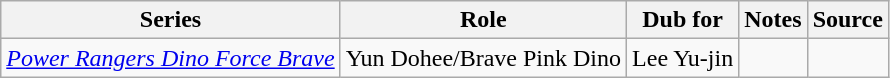<table class="wikitable sortable plainrowheaders">
<tr>
<th>Series</th>
<th>Role</th>
<th>Dub for</th>
<th class="unsortable">Notes</th>
<th class="unsortable">Source</th>
</tr>
<tr>
<td><em><a href='#'>Power Rangers Dino Force Brave</a></em></td>
<td>Yun Dohee/Brave Pink Dino</td>
<td>Lee Yu-jin</td>
<td></td>
<td></td>
</tr>
</table>
